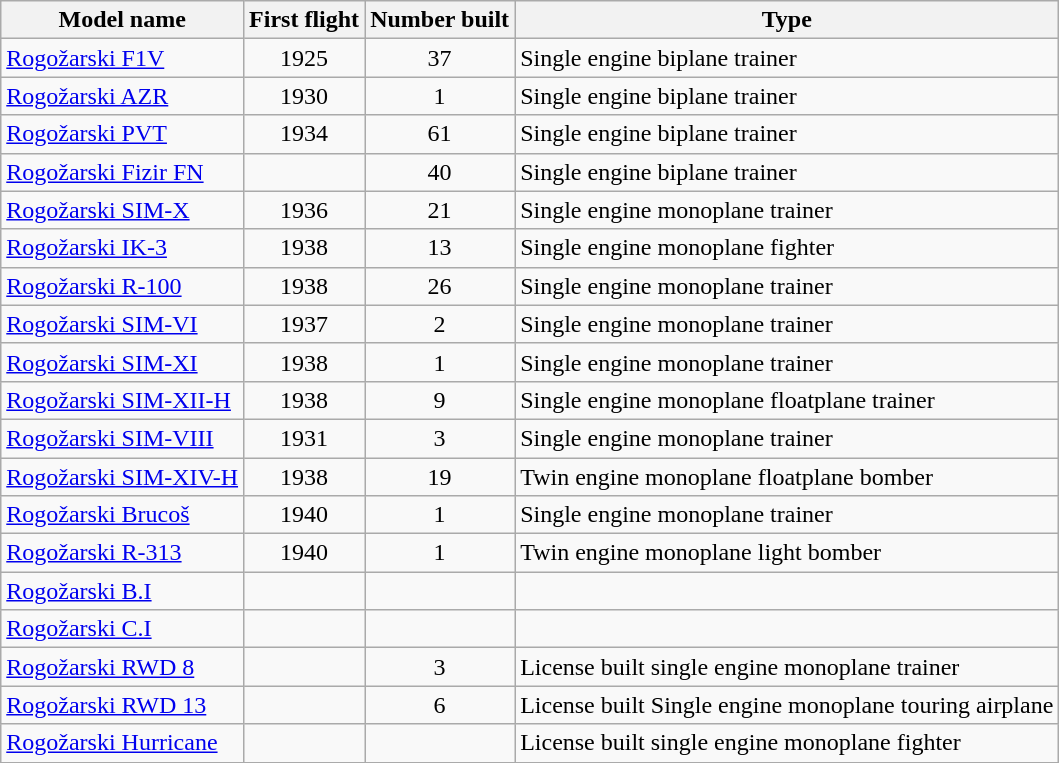<table class="wikitable sortable">
<tr>
<th>Model name</th>
<th>First flight</th>
<th>Number built</th>
<th>Type</th>
</tr>
<tr>
<td align=left><a href='#'>Rogožarski F1V</a></td>
<td align=center>1925</td>
<td align=center>37</td>
<td align=left>Single engine biplane trainer</td>
</tr>
<tr>
<td align=left><a href='#'>Rogožarski AZR</a></td>
<td align=center>1930</td>
<td align=center>1</td>
<td align=left>Single engine biplane trainer</td>
</tr>
<tr>
<td align=left><a href='#'>Rogožarski PVT</a></td>
<td align=center>1934</td>
<td align=center>61</td>
<td align=left>Single engine biplane trainer</td>
</tr>
<tr>
<td align=left><a href='#'>Rogožarski Fizir FN</a></td>
<td align=center></td>
<td align=center>40</td>
<td align=left>Single engine biplane trainer</td>
</tr>
<tr>
<td align=left><a href='#'>Rogožarski SIM-X</a></td>
<td align=center>1936</td>
<td align=center>21</td>
<td align=left>Single engine monoplane trainer</td>
</tr>
<tr>
<td align=left><a href='#'>Rogožarski IK-3</a></td>
<td align=center>1938</td>
<td align=center>13</td>
<td align=left>Single engine monoplane fighter</td>
</tr>
<tr>
<td align=left><a href='#'>Rogožarski R-100</a></td>
<td align=center>1938</td>
<td align=center>26</td>
<td align=left>Single engine monoplane trainer</td>
</tr>
<tr>
<td align=left><a href='#'>Rogožarski SIM-VI</a></td>
<td align=center>1937</td>
<td align=center>2</td>
<td align=left>Single engine monoplane trainer</td>
</tr>
<tr>
<td align=left><a href='#'>Rogožarski SIM-XI</a></td>
<td align=center>1938</td>
<td align=center>1</td>
<td align=left>Single engine monoplane trainer</td>
</tr>
<tr>
<td align=left><a href='#'>Rogožarski SIM-XII-H</a></td>
<td align=center>1938</td>
<td align=center>9</td>
<td align=left>Single engine monoplane floatplane trainer</td>
</tr>
<tr>
<td align=left><a href='#'>Rogožarski SIM-VIII</a></td>
<td align=center>1931</td>
<td align=center>3</td>
<td align=left>Single engine monoplane trainer</td>
</tr>
<tr>
<td align=left><a href='#'>Rogožarski SIM-XIV-H</a></td>
<td align=center>1938</td>
<td align=center>19</td>
<td align=left>Twin engine monoplane floatplane bomber</td>
</tr>
<tr>
<td align=left><a href='#'>Rogožarski Brucoš</a></td>
<td align=center>1940</td>
<td align=center>1</td>
<td align=left>Single engine monoplane trainer</td>
</tr>
<tr>
<td align=left><a href='#'>Rogožarski R-313</a></td>
<td align=center>1940</td>
<td align=center>1</td>
<td align=left>Twin engine monoplane light bomber</td>
</tr>
<tr>
<td align=left><a href='#'>Rogožarski B.I</a></td>
<td align=center></td>
<td align=center></td>
<td align=left></td>
</tr>
<tr>
<td align=left><a href='#'>Rogožarski C.I</a></td>
<td align=center></td>
<td align=center></td>
<td align=left></td>
</tr>
<tr>
<td align=left><a href='#'>Rogožarski RWD 8</a></td>
<td align=center></td>
<td align=center>3</td>
<td align=left>License built single engine monoplane trainer</td>
</tr>
<tr>
<td align=left><a href='#'>Rogožarski RWD 13</a></td>
<td align=center></td>
<td align=center>6</td>
<td align=left>License built Single engine monoplane touring airplane</td>
</tr>
<tr>
<td align=left><a href='#'>Rogožarski Hurricane</a></td>
<td align=center></td>
<td align=center></td>
<td align=left>License built single engine monoplane fighter</td>
</tr>
<tr>
</tr>
</table>
